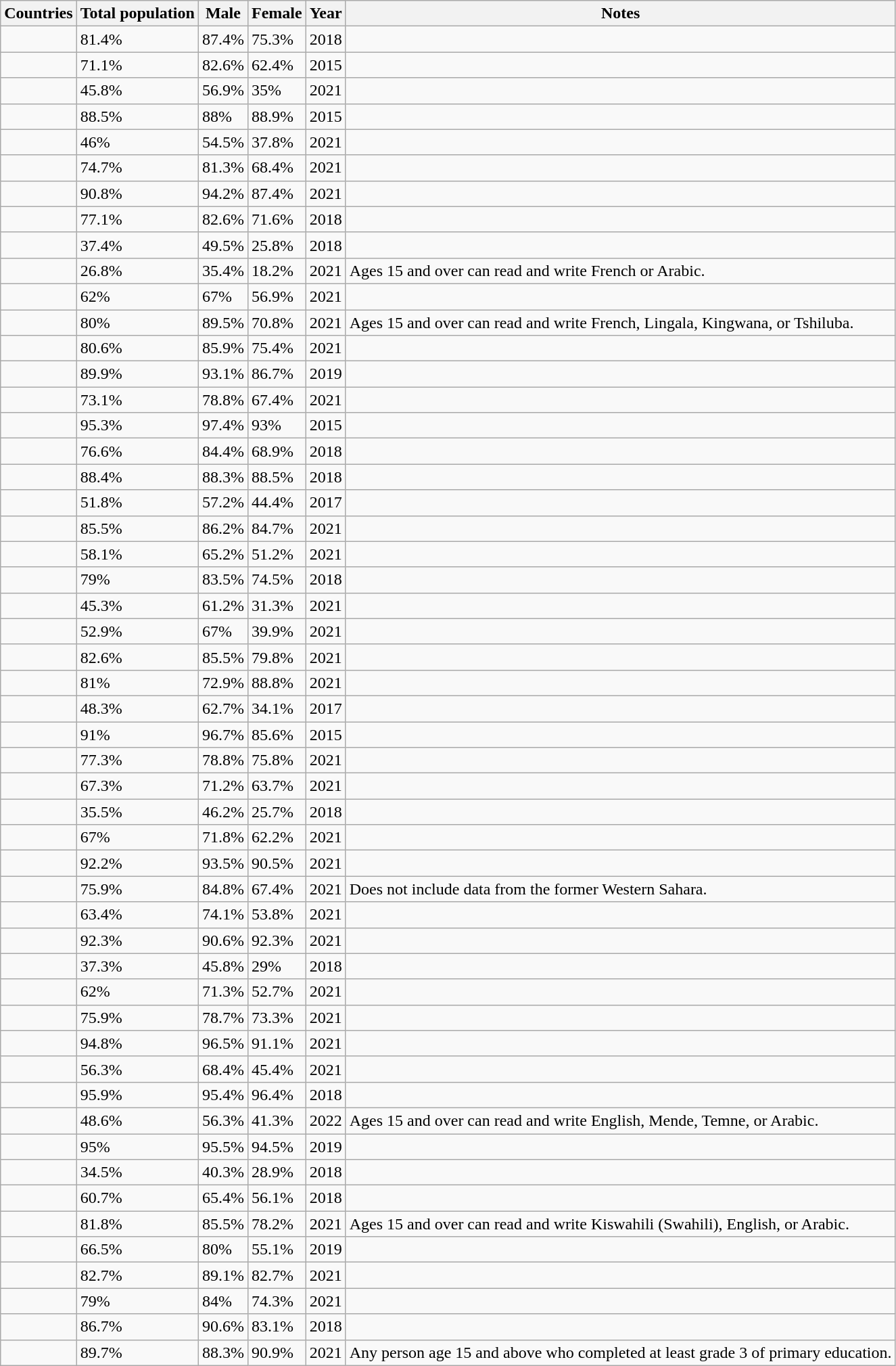<table class="wikitable sortable">
<tr>
<th>Countries</th>
<th>Total population</th>
<th>Male</th>
<th>Female</th>
<th>Year</th>
<th>Notes</th>
</tr>
<tr>
<td align=left></td>
<td>81.4%</td>
<td>87.4%</td>
<td>75.3%</td>
<td>2018</td>
<td></td>
</tr>
<tr>
<td align=left></td>
<td>71.1%</td>
<td>82.6%</td>
<td>62.4%</td>
<td>2015</td>
<td></td>
</tr>
<tr>
<td align=left></td>
<td>45.8%</td>
<td>56.9%</td>
<td>35%</td>
<td>2021</td>
<td></td>
</tr>
<tr>
<td align=left></td>
<td>88.5%</td>
<td>88%</td>
<td>88.9%</td>
<td>2015</td>
<td></td>
</tr>
<tr>
<td align=left></td>
<td>46%</td>
<td>54.5%</td>
<td>37.8%</td>
<td>2021</td>
<td></td>
</tr>
<tr>
<td align=left></td>
<td>74.7%</td>
<td>81.3%</td>
<td>68.4%</td>
<td>2021</td>
<td></td>
</tr>
<tr>
<td align=left></td>
<td>90.8%</td>
<td>94.2%</td>
<td>87.4%</td>
<td>2021</td>
<td></td>
</tr>
<tr>
<td align=left></td>
<td>77.1%</td>
<td>82.6%</td>
<td>71.6%</td>
<td>2018</td>
<td></td>
</tr>
<tr>
<td align=left></td>
<td>37.4%</td>
<td>49.5%</td>
<td>25.8%</td>
<td>2018</td>
<td></td>
</tr>
<tr>
<td align=left></td>
<td>26.8%</td>
<td>35.4%</td>
<td>18.2%</td>
<td>2021</td>
<td>Ages 15 and over can read and write French or Arabic.</td>
</tr>
<tr>
<td align=left></td>
<td>62%</td>
<td>67%</td>
<td>56.9%</td>
<td>2021</td>
<td></td>
</tr>
<tr>
<td align=left></td>
<td>80%</td>
<td>89.5%</td>
<td>70.8%</td>
<td>2021</td>
<td>Ages 15 and over can read and write French, Lingala, Kingwana, or Tshiluba.</td>
</tr>
<tr>
<td align=left></td>
<td>80.6%</td>
<td>85.9%</td>
<td>75.4%</td>
<td>2021</td>
<td></td>
</tr>
<tr>
<td align=left></td>
<td>89.9%</td>
<td>93.1%</td>
<td>86.7%</td>
<td>2019</td>
<td></td>
</tr>
<tr>
<td align=left></td>
<td>73.1%</td>
<td>78.8%</td>
<td>67.4%</td>
<td>2021</td>
<td></td>
</tr>
<tr>
<td align=left></td>
<td>95.3%</td>
<td>97.4%</td>
<td>93%</td>
<td>2015</td>
<td></td>
</tr>
<tr>
<td align=left></td>
<td>76.6%</td>
<td>84.4%</td>
<td>68.9%</td>
<td>2018</td>
<td></td>
</tr>
<tr>
<td align=left></td>
<td>88.4%</td>
<td>88.3%</td>
<td>88.5%</td>
<td>2018</td>
<td></td>
</tr>
<tr>
<td align=left></td>
<td>51.8%</td>
<td>57.2%</td>
<td>44.4%</td>
<td>2017</td>
<td></td>
</tr>
<tr>
<td align=left></td>
<td>85.5%</td>
<td>86.2%</td>
<td>84.7%</td>
<td>2021</td>
<td></td>
</tr>
<tr>
<td align=left></td>
<td>58.1%</td>
<td>65.2%</td>
<td>51.2%</td>
<td>2021</td>
<td></td>
</tr>
<tr>
<td align=left></td>
<td>79%</td>
<td>83.5%</td>
<td>74.5%</td>
<td>2018</td>
<td></td>
</tr>
<tr>
<td align=left></td>
<td>45.3%</td>
<td>61.2%</td>
<td>31.3%</td>
<td>2021</td>
<td></td>
</tr>
<tr>
<td align=left></td>
<td>52.9%</td>
<td>67%</td>
<td>39.9%</td>
<td>2021</td>
<td></td>
</tr>
<tr>
<td align=left></td>
<td>82.6%</td>
<td>85.5%</td>
<td>79.8%</td>
<td>2021</td>
<td></td>
</tr>
<tr>
<td align=left></td>
<td>81%</td>
<td>72.9%</td>
<td>88.8%</td>
<td>2021</td>
<td></td>
</tr>
<tr>
<td align=left></td>
<td>48.3%</td>
<td>62.7%</td>
<td>34.1%</td>
<td>2017</td>
<td></td>
</tr>
<tr>
<td align=left></td>
<td>91%</td>
<td>96.7%</td>
<td>85.6%</td>
<td>2015</td>
<td></td>
</tr>
<tr>
<td align=left></td>
<td>77.3%</td>
<td>78.8%</td>
<td>75.8%</td>
<td>2021</td>
<td></td>
</tr>
<tr>
<td align=left></td>
<td>67.3%</td>
<td>71.2%</td>
<td>63.7%</td>
<td>2021</td>
<td></td>
</tr>
<tr>
<td align=left></td>
<td>35.5%</td>
<td>46.2%</td>
<td>25.7%</td>
<td>2018</td>
<td></td>
</tr>
<tr>
<td align=left></td>
<td>67%</td>
<td>71.8%</td>
<td>62.2%</td>
<td>2021</td>
<td></td>
</tr>
<tr>
<td align=left></td>
<td>92.2%</td>
<td>93.5%</td>
<td>90.5%</td>
<td>2021</td>
<td></td>
</tr>
<tr>
<td align=left></td>
<td>75.9%</td>
<td>84.8%</td>
<td>67.4%</td>
<td>2021</td>
<td>Does not include data from the former Western Sahara.</td>
</tr>
<tr>
<td align=left></td>
<td>63.4%</td>
<td>74.1%</td>
<td>53.8%</td>
<td>2021</td>
<td></td>
</tr>
<tr>
<td align=left></td>
<td>92.3%</td>
<td>90.6%</td>
<td>92.3%</td>
<td>2021</td>
<td></td>
</tr>
<tr>
<td align=left></td>
<td>37.3%</td>
<td>45.8%</td>
<td>29%</td>
<td>2018</td>
<td></td>
</tr>
<tr>
<td align=left></td>
<td>62%</td>
<td>71.3%</td>
<td>52.7%</td>
<td>2021</td>
<td></td>
</tr>
<tr>
<td align=left></td>
<td>75.9%</td>
<td>78.7%</td>
<td>73.3%</td>
<td>2021</td>
<td></td>
</tr>
<tr>
<td align=left></td>
<td>94.8%</td>
<td>96.5%</td>
<td>91.1%</td>
<td>2021</td>
<td></td>
</tr>
<tr>
<td align=left></td>
<td>56.3%</td>
<td>68.4%</td>
<td>45.4%</td>
<td>2021</td>
<td></td>
</tr>
<tr>
<td align=left></td>
<td>95.9%</td>
<td>95.4%</td>
<td>96.4%</td>
<td>2018</td>
<td></td>
</tr>
<tr>
<td align=left></td>
<td>48.6%</td>
<td>56.3%</td>
<td>41.3%</td>
<td>2022</td>
<td>Ages 15 and over can read and write English, Mende, Temne, or Arabic.</td>
</tr>
<tr>
<td align=left></td>
<td>95%</td>
<td>95.5%</td>
<td>94.5%</td>
<td>2019</td>
<td></td>
</tr>
<tr>
<td align=left></td>
<td>34.5%</td>
<td>40.3%</td>
<td>28.9%</td>
<td>2018</td>
<td></td>
</tr>
<tr>
<td align=left></td>
<td>60.7%</td>
<td>65.4%</td>
<td>56.1%</td>
<td>2018</td>
<td></td>
</tr>
<tr>
<td align=left></td>
<td>81.8%</td>
<td>85.5%</td>
<td>78.2%</td>
<td>2021</td>
<td>Ages 15 and over can read and write Kiswahili (Swahili), English, or Arabic.</td>
</tr>
<tr>
<td align=left></td>
<td>66.5%</td>
<td>80%</td>
<td>55.1%</td>
<td>2019</td>
<td></td>
</tr>
<tr>
<td align=left></td>
<td>82.7%</td>
<td>89.1%</td>
<td>82.7%</td>
<td>2021</td>
<td></td>
</tr>
<tr>
<td align=left></td>
<td>79%</td>
<td>84%</td>
<td>74.3%</td>
<td>2021</td>
<td></td>
</tr>
<tr>
<td align=left></td>
<td>86.7%</td>
<td>90.6%</td>
<td>83.1%</td>
<td>2018</td>
<td></td>
</tr>
<tr>
<td align=left></td>
<td>89.7%</td>
<td>88.3%</td>
<td>90.9%</td>
<td>2021</td>
<td>Any person age 15 and above who completed at least grade 3 of primary education.</td>
</tr>
</table>
